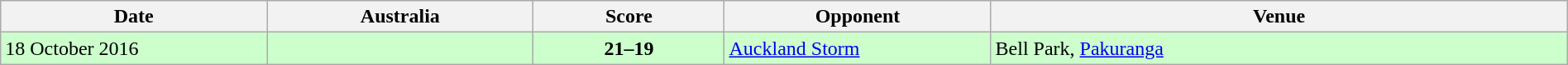<table class="wikitable" style="width:100%">
<tr>
<th style="width:17%">Date</th>
<th style="width:17%">Australia</th>
<th>Score</th>
<th style="width:17%">Opponent</th>
<th>Venue</th>
</tr>
<tr bgcolor=#ccffcc>
<td>18 October 2016</td>
<td align=right></td>
<td align=center><strong>21–19</strong></td>
<td> <a href='#'>Auckland Storm</a></td>
<td>Bell Park, <a href='#'>Pakuranga</a></td>
</tr>
</table>
